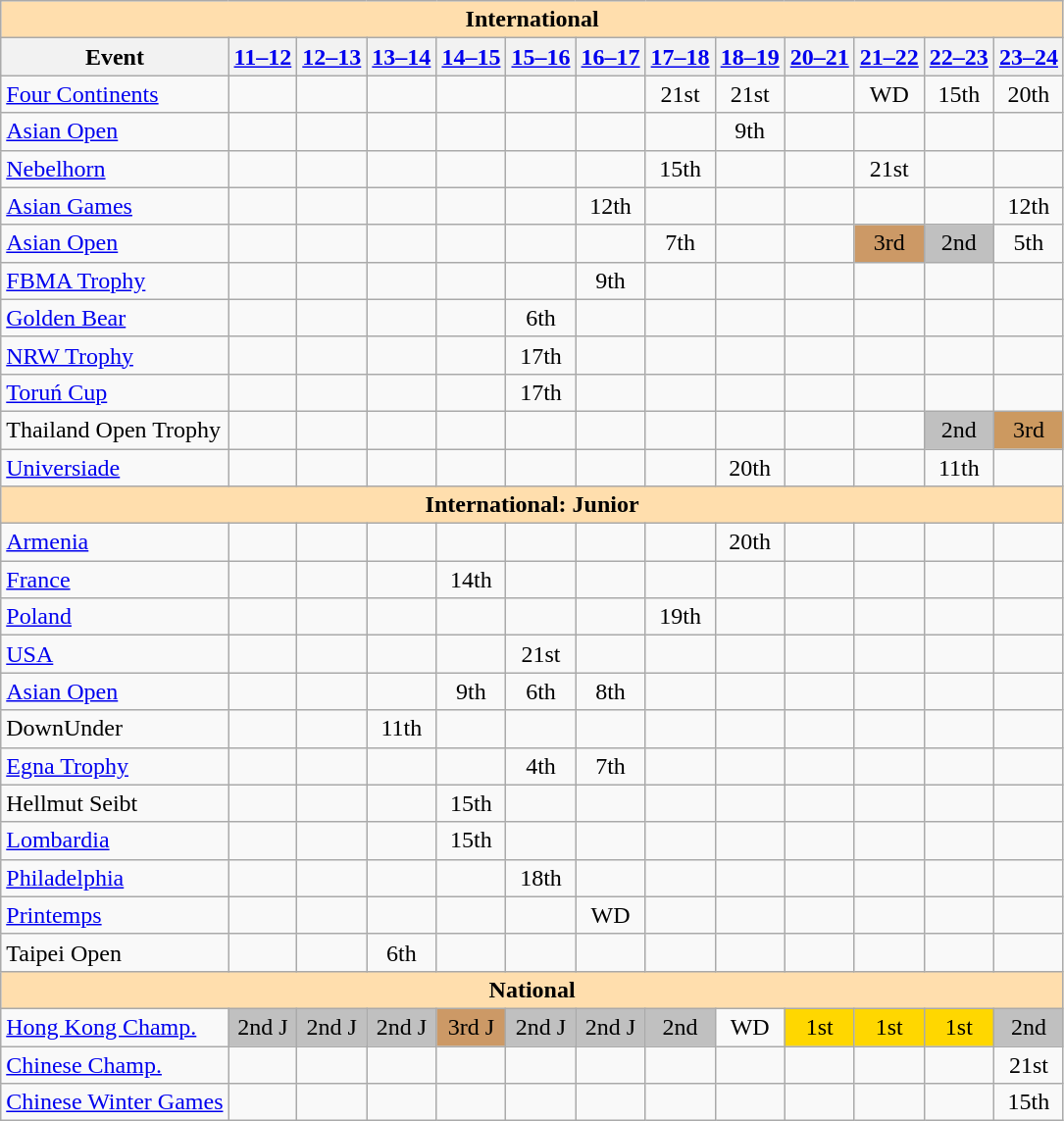<table class="wikitable" style="text-align:center">
<tr>
<th colspan="13" style="background-color: #ffdead; " align="center">International</th>
</tr>
<tr>
<th>Event</th>
<th><a href='#'>11–12</a></th>
<th><a href='#'>12–13</a></th>
<th><a href='#'>13–14</a></th>
<th><a href='#'>14–15</a></th>
<th><a href='#'>15–16</a></th>
<th><a href='#'>16–17</a></th>
<th><a href='#'>17–18</a></th>
<th><a href='#'>18–19</a></th>
<th><a href='#'>20–21</a></th>
<th><a href='#'>21–22</a></th>
<th><a href='#'>22–23</a></th>
<th><a href='#'>23–24</a></th>
</tr>
<tr>
<td align=left><a href='#'>Four Continents</a></td>
<td></td>
<td></td>
<td></td>
<td></td>
<td></td>
<td></td>
<td>21st</td>
<td>21st</td>
<td></td>
<td>WD</td>
<td>15th</td>
<td>20th</td>
</tr>
<tr>
<td align=left> <a href='#'>Asian Open</a></td>
<td></td>
<td></td>
<td></td>
<td></td>
<td></td>
<td></td>
<td></td>
<td>9th</td>
<td></td>
<td></td>
<td></td>
<td></td>
</tr>
<tr>
<td align=left> <a href='#'>Nebelhorn</a></td>
<td></td>
<td></td>
<td></td>
<td></td>
<td></td>
<td></td>
<td>15th</td>
<td></td>
<td></td>
<td>21st</td>
<td></td>
<td></td>
</tr>
<tr>
<td align=left><a href='#'>Asian Games</a></td>
<td></td>
<td></td>
<td></td>
<td></td>
<td></td>
<td>12th</td>
<td></td>
<td></td>
<td></td>
<td></td>
<td></td>
<td>12th</td>
</tr>
<tr>
<td align=left><a href='#'>Asian Open</a></td>
<td></td>
<td></td>
<td></td>
<td></td>
<td></td>
<td></td>
<td>7th</td>
<td></td>
<td></td>
<td bgcolor=cc9966>3rd</td>
<td bgcolor=silver>2nd</td>
<td>5th</td>
</tr>
<tr>
<td align=left><a href='#'>FBMA Trophy</a></td>
<td></td>
<td></td>
<td></td>
<td></td>
<td></td>
<td>9th</td>
<td></td>
<td></td>
<td></td>
<td></td>
<td></td>
<td></td>
</tr>
<tr>
<td align=left><a href='#'>Golden Bear</a></td>
<td></td>
<td></td>
<td></td>
<td></td>
<td>6th</td>
<td></td>
<td></td>
<td></td>
<td></td>
<td></td>
<td></td>
<td></td>
</tr>
<tr>
<td align=left><a href='#'>NRW Trophy</a></td>
<td></td>
<td></td>
<td></td>
<td></td>
<td>17th</td>
<td></td>
<td></td>
<td></td>
<td></td>
<td></td>
<td></td>
<td></td>
</tr>
<tr>
<td align=left><a href='#'>Toruń Cup</a></td>
<td></td>
<td></td>
<td></td>
<td></td>
<td>17th</td>
<td></td>
<td></td>
<td></td>
<td></td>
<td></td>
<td></td>
<td></td>
</tr>
<tr>
<td align=left>Thailand Open Trophy</td>
<td></td>
<td></td>
<td></td>
<td></td>
<td></td>
<td></td>
<td></td>
<td></td>
<td></td>
<td></td>
<td bgcolor=silver>2nd</td>
<td bgcolor=cc996>3rd</td>
</tr>
<tr>
<td align=left><a href='#'>Universiade</a></td>
<td></td>
<td></td>
<td></td>
<td></td>
<td></td>
<td></td>
<td></td>
<td>20th</td>
<td></td>
<td></td>
<td>11th</td>
<td></td>
</tr>
<tr>
<th colspan="13" style="background-color: #ffdead; " align="center">International: Junior</th>
</tr>
<tr>
<td align=left> <a href='#'>Armenia</a></td>
<td></td>
<td></td>
<td></td>
<td></td>
<td></td>
<td></td>
<td></td>
<td>20th</td>
<td></td>
<td></td>
<td></td>
<td></td>
</tr>
<tr>
<td align=left> <a href='#'>France</a></td>
<td></td>
<td></td>
<td></td>
<td>14th</td>
<td></td>
<td></td>
<td></td>
<td></td>
<td></td>
<td></td>
<td></td>
<td></td>
</tr>
<tr>
<td align=left> <a href='#'>Poland</a></td>
<td></td>
<td></td>
<td></td>
<td></td>
<td></td>
<td></td>
<td>19th</td>
<td></td>
<td></td>
<td></td>
<td></td>
<td></td>
</tr>
<tr>
<td align=left> <a href='#'>USA</a></td>
<td></td>
<td></td>
<td></td>
<td></td>
<td>21st</td>
<td></td>
<td></td>
<td></td>
<td></td>
<td></td>
<td></td>
<td></td>
</tr>
<tr>
<td align=left><a href='#'>Asian Open</a></td>
<td></td>
<td></td>
<td></td>
<td>9th</td>
<td>6th</td>
<td>8th</td>
<td></td>
<td></td>
<td></td>
<td></td>
<td></td>
<td></td>
</tr>
<tr>
<td align=left>DownUnder</td>
<td></td>
<td></td>
<td>11th</td>
<td></td>
<td></td>
<td></td>
<td></td>
<td></td>
<td></td>
<td></td>
<td></td>
<td></td>
</tr>
<tr>
<td align=left><a href='#'>Egna Trophy</a></td>
<td></td>
<td></td>
<td></td>
<td></td>
<td>4th</td>
<td>7th</td>
<td></td>
<td></td>
<td></td>
<td></td>
<td></td>
<td></td>
</tr>
<tr>
<td align=left>Hellmut Seibt</td>
<td></td>
<td></td>
<td></td>
<td>15th</td>
<td></td>
<td></td>
<td></td>
<td></td>
<td></td>
<td></td>
<td></td>
<td></td>
</tr>
<tr>
<td align=left><a href='#'>Lombardia</a></td>
<td></td>
<td></td>
<td></td>
<td>15th</td>
<td></td>
<td></td>
<td></td>
<td></td>
<td></td>
<td></td>
<td></td>
<td></td>
</tr>
<tr>
<td align=left><a href='#'>Philadelphia</a></td>
<td></td>
<td></td>
<td></td>
<td></td>
<td>18th</td>
<td></td>
<td></td>
<td></td>
<td></td>
<td></td>
<td></td>
<td></td>
</tr>
<tr>
<td align=left><a href='#'>Printemps</a></td>
<td></td>
<td></td>
<td></td>
<td></td>
<td></td>
<td>WD</td>
<td></td>
<td></td>
<td></td>
<td></td>
<td></td>
<td></td>
</tr>
<tr>
<td align=left>Taipei Open</td>
<td></td>
<td></td>
<td>6th</td>
<td></td>
<td></td>
<td></td>
<td></td>
<td></td>
<td></td>
<td></td>
<td></td>
<td></td>
</tr>
<tr>
<th colspan="13" style="background-color: #ffdead; " align="center">National</th>
</tr>
<tr>
<td align=left><a href='#'>Hong Kong Champ.</a></td>
<td bgcolor="silver">2nd J</td>
<td bgcolor=silver>2nd J</td>
<td bgcolor=silver>2nd J</td>
<td bgcolor=cc9966>3rd J</td>
<td bgcolor=silver>2nd J</td>
<td bgcolor=silver>2nd J</td>
<td bgcolor=silver>2nd</td>
<td>WD</td>
<td bgcolor="gold">1st</td>
<td bgcolor=gold>1st</td>
<td bgcolor=gold>1st</td>
<td bgcolor=silver>2nd</td>
</tr>
<tr>
<td align=left><a href='#'>Chinese Champ.</a></td>
<td></td>
<td></td>
<td></td>
<td></td>
<td></td>
<td></td>
<td></td>
<td></td>
<td></td>
<td></td>
<td></td>
<td>21st</td>
</tr>
<tr>
<td align=left><a href='#'>Chinese Winter Games</a></td>
<td></td>
<td></td>
<td></td>
<td></td>
<td></td>
<td></td>
<td></td>
<td></td>
<td></td>
<td></td>
<td></td>
<td>15th</td>
</tr>
</table>
